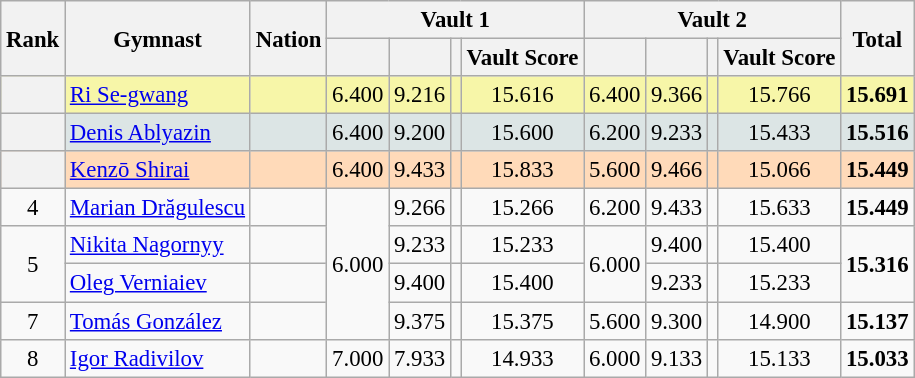<table class="wikitable sortable" style="text-align:center; font-size:95%;">
<tr>
<th rowspan="2">Rank</th>
<th rowspan="2">Gymnast</th>
<th rowspan=2>Nation</th>
<th colspan="4">Vault 1</th>
<th colspan="4">Vault 2</th>
<th rowspan="2">Total</th>
</tr>
<tr>
<th></th>
<th></th>
<th></th>
<th>Vault Score</th>
<th></th>
<th></th>
<th></th>
<th>Vault Score</th>
</tr>
<tr style="background:#F7F6A8;">
<th></th>
<td align="left"><a href='#'>Ri Se-gwang</a></td>
<td align=left></td>
<td>6.400</td>
<td>9.216</td>
<td></td>
<td>15.616</td>
<td>6.400</td>
<td>9.366</td>
<td></td>
<td>15.766</td>
<td><strong>15.691</strong></td>
</tr>
<tr style="background:#DCE5E5;">
<th></th>
<td align=left><a href='#'>Denis Ablyazin</a></td>
<td align=left></td>
<td>6.400</td>
<td>9.200</td>
<td></td>
<td>15.600</td>
<td>6.200</td>
<td>9.233</td>
<td></td>
<td>15.433</td>
<td><strong>15.516</strong></td>
</tr>
<tr style="background:#FFDAB9;">
<th></th>
<td align=left><a href='#'>Kenzō Shirai</a></td>
<td align=left></td>
<td>6.400</td>
<td>9.433</td>
<td></td>
<td>15.833</td>
<td>5.600</td>
<td>9.466</td>
<td></td>
<td>15.066</td>
<td><strong>15.449</strong></td>
</tr>
<tr>
<td>4</td>
<td align="left"><a href='#'>Marian Drăgulescu</a></td>
<td align=left></td>
<td rowspan="4">6.000</td>
<td>9.266</td>
<td></td>
<td>15.266</td>
<td>6.200</td>
<td>9.433</td>
<td></td>
<td>15.633</td>
<td><strong>15.449</strong></td>
</tr>
<tr>
<td rowspan=2>5</td>
<td align="left"><a href='#'>Nikita Nagornyy</a></td>
<td align=left></td>
<td>9.233</td>
<td></td>
<td>15.233</td>
<td rowspan="2">6.000</td>
<td>9.400</td>
<td></td>
<td>15.400</td>
<td rowspan="2"><strong>15.316</strong></td>
</tr>
<tr>
<td align="left"><a href='#'>Oleg Verniaiev</a></td>
<td align=left></td>
<td>9.400</td>
<td></td>
<td>15.400</td>
<td>9.233</td>
<td></td>
<td>15.233</td>
</tr>
<tr>
<td>7</td>
<td align="left"><a href='#'>Tomás González</a></td>
<td align=left></td>
<td>9.375</td>
<td></td>
<td>15.375</td>
<td>5.600</td>
<td>9.300</td>
<td></td>
<td>14.900</td>
<td><strong>15.137</strong></td>
</tr>
<tr>
<td>8</td>
<td align=left><a href='#'>Igor Radivilov</a></td>
<td align=left></td>
<td>7.000</td>
<td>7.933</td>
<td></td>
<td>14.933</td>
<td>6.000</td>
<td>9.133</td>
<td></td>
<td>15.133</td>
<td><strong>15.033</strong></td>
</tr>
</table>
